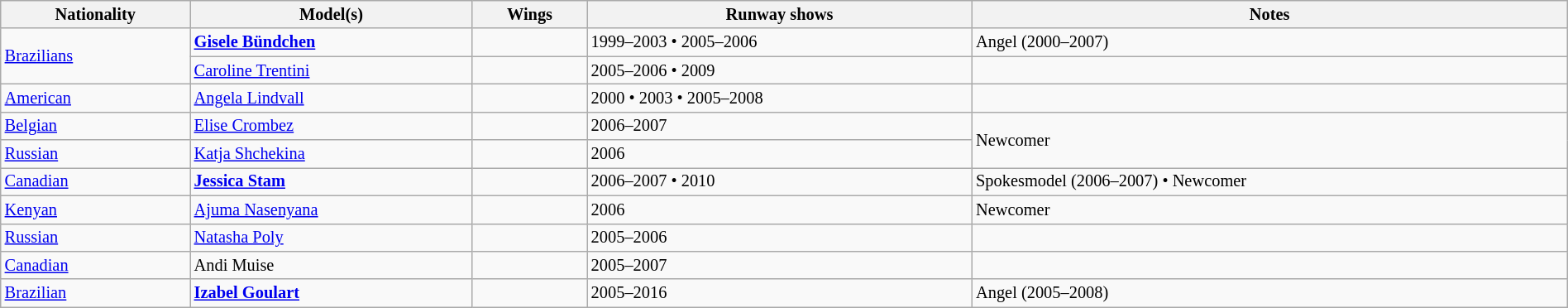<table class="wikitable" style="font-size:85%; width:100%;">
<tr>
<th>Nationality</th>
<th>Model(s)</th>
<th>Wings</th>
<th>Runway shows</th>
<th>Notes</th>
</tr>
<tr>
<td rowspan="2"> <a href='#'>Brazilians</a></td>
<td><strong><a href='#'>Gisele Bündchen</a></strong></td>
<td></td>
<td>1999–2003 • 2005–2006</td>
<td> Angel (2000–2007)</td>
</tr>
<tr>
<td><a href='#'>Caroline Trentini</a></td>
<td></td>
<td>2005–2006 • 2009</td>
<td></td>
</tr>
<tr>
<td> <a href='#'>American</a></td>
<td><a href='#'>Angela Lindvall</a></td>
<td></td>
<td>2000 • 2003 • 2005–2008</td>
<td></td>
</tr>
<tr>
<td> <a href='#'>Belgian</a></td>
<td><a href='#'>Elise Crombez</a></td>
<td></td>
<td>2006–2007</td>
<td rowspan="2">Newcomer</td>
</tr>
<tr>
<td> <a href='#'>Russian</a></td>
<td><a href='#'>Katja Shchekina</a></td>
<td></td>
<td>2006</td>
</tr>
<tr>
<td> <a href='#'>Canadian</a></td>
<td><strong><a href='#'>Jessica Stam</a></strong></td>
<td align="center"></td>
<td>2006–2007 • 2010</td>
<td> Spokesmodel (2006–2007) • Newcomer</td>
</tr>
<tr>
<td> <a href='#'>Kenyan</a></td>
<td><a href='#'>Ajuma Nasenyana</a></td>
<td></td>
<td>2006</td>
<td>Newcomer</td>
</tr>
<tr>
<td> <a href='#'>Russian</a></td>
<td><a href='#'>Natasha Poly</a></td>
<td></td>
<td>2005–2006</td>
<td></td>
</tr>
<tr>
<td> <a href='#'>Canadian</a></td>
<td>Andi Muise</td>
<td></td>
<td>2005–2007</td>
<td></td>
</tr>
<tr>
<td> <a href='#'>Brazilian</a></td>
<td><strong><a href='#'>Izabel Goulart</a></strong></td>
<td align="center"></td>
<td>2005–2016</td>
<td> Angel (2005–2008)</td>
</tr>
</table>
